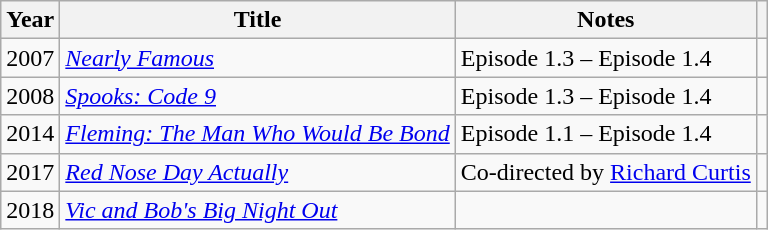<table class="wikitable plainrowheaders" style="text-align:center;">
<tr>
<th scope="col">Year</th>
<th scope="col">Title</th>
<th scope="col">Notes</th>
<th scope="col" class="unsortable"></th>
</tr>
<tr>
<td>2007</td>
<td style="text-align: left;"><em><a href='#'>Nearly Famous</a></em></td>
<td style="text-align: left;">Episode 1.3 – Episode 1.4</td>
<td></td>
</tr>
<tr>
<td>2008</td>
<td style="text-align: left;"><em><a href='#'>Spooks: Code 9</a></em></td>
<td style="text-align: left;">Episode 1.3 – Episode 1.4</td>
<td></td>
</tr>
<tr>
<td>2014</td>
<td style="text-align: left;"><em><a href='#'>Fleming: The Man Who Would Be Bond</a></em></td>
<td style="text-align: left;">Episode 1.1 – Episode 1.4</td>
<td></td>
</tr>
<tr>
<td>2017</td>
<td style="text-align: left;"><em><a href='#'>Red Nose Day Actually</a></em></td>
<td style="text-align: left;">Co-directed by <a href='#'>Richard Curtis</a></td>
<td></td>
</tr>
<tr>
<td>2018</td>
<td style="text-align: left;"><em><a href='#'>Vic and Bob's Big Night Out</a></em></td>
<td style="text-align: left;"></td>
<td></td>
</tr>
</table>
